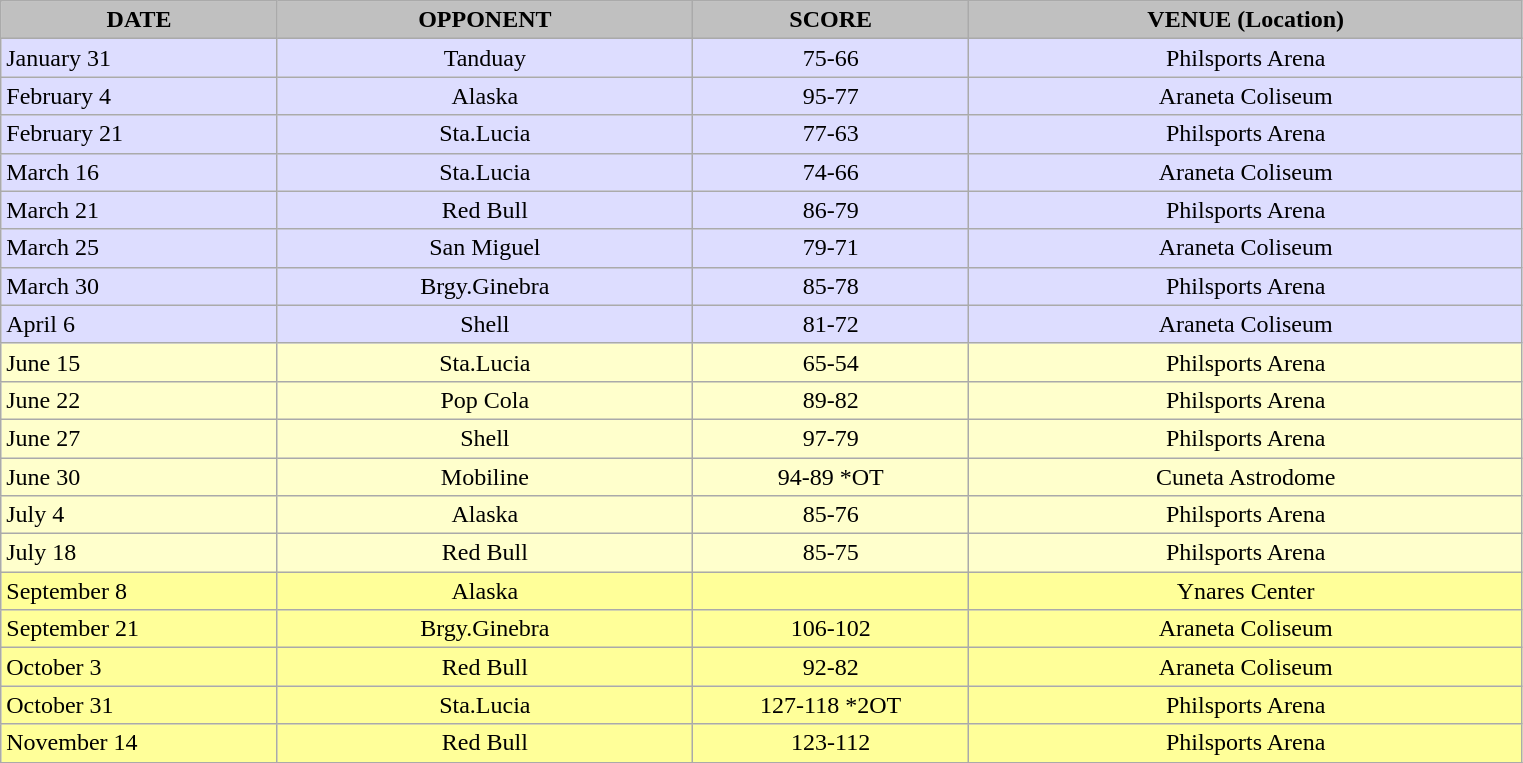<table class="wikitable" border="1">
<tr>
<th style="background:#C0C0C0;" width="10%"><strong>DATE</strong></th>
<th style="background:#C0C0C0;" width="15%"><strong>OPPONENT</strong></th>
<th style="background:#C0C0C0;" width="10%"><strong>SCORE</strong></th>
<th style="background:#C0C0C0;" width="20%"><strong>VENUE (Location)</strong></th>
</tr>
<tr bgcolor=#DDDDFF>
<td>January 31</td>
<td align=center>Tanduay</td>
<td align=center>75-66</td>
<td align=center>Philsports Arena</td>
</tr>
<tr bgcolor=#DDDDFF>
<td>February 4</td>
<td align=center>Alaska</td>
<td align=center>95-77</td>
<td align=center>Araneta Coliseum</td>
</tr>
<tr bgcolor=#DDDDFF>
<td>February 21</td>
<td align=center>Sta.Lucia</td>
<td align=center>77-63 </td>
<td align=center>Philsports Arena</td>
</tr>
<tr bgcolor=#DDDDFF>
<td>March 16</td>
<td align=center>Sta.Lucia</td>
<td align=center>74-66</td>
<td align=center>Araneta Coliseum</td>
</tr>
<tr bgcolor=#DDDDFF>
<td>March 21</td>
<td align=center>Red Bull</td>
<td align=center>86-79</td>
<td align=center>Philsports Arena</td>
</tr>
<tr bgcolor=#DDDDFF>
<td>March 25</td>
<td align=center>San Miguel</td>
<td align=center>79-71</td>
<td align=center>Araneta Coliseum</td>
</tr>
<tr bgcolor=#DDDDFF>
<td>March 30</td>
<td align=center>Brgy.Ginebra</td>
<td align=center>85-78</td>
<td align=center>Philsports Arena</td>
</tr>
<tr bgcolor=#DDDDFF>
<td>April 6</td>
<td align=center>Shell</td>
<td align=center>81-72</td>
<td align=center>Araneta Coliseum</td>
</tr>
<tr bgcolor=#FFFFCC>
<td>June 15</td>
<td align=center>Sta.Lucia</td>
<td align=center>65-54 </td>
<td align=center>Philsports Arena</td>
</tr>
<tr bgcolor=#FFFFCC>
<td>June 22</td>
<td align=center>Pop Cola</td>
<td align=center>89-82</td>
<td align=center>Philsports Arena</td>
</tr>
<tr bgcolor=#FFFFCC>
<td>June 27</td>
<td align=center>Shell</td>
<td align=center>97-79</td>
<td align=center>Philsports Arena</td>
</tr>
<tr bgcolor=#FFFFCC>
<td>June 30</td>
<td align=center>Mobiline</td>
<td align=center>94-89 *OT</td>
<td align=center>Cuneta Astrodome</td>
</tr>
<tr bgcolor=#FFFFCC>
<td>July 4</td>
<td align=center>Alaska</td>
<td align=center>85-76</td>
<td align=center>Philsports Arena</td>
</tr>
<tr bgcolor=#FFFFCC>
<td>July 18</td>
<td align=center>Red Bull</td>
<td align=center>85-75 </td>
<td align=center>Philsports Arena</td>
</tr>
<tr bgcolor=#FFFF99>
<td>September 8</td>
<td align=center>Alaska</td>
<td align=center></td>
<td align=center>Ynares Center</td>
</tr>
<tr bgcolor=#FFFF99>
<td>September 21</td>
<td align=center>Brgy.Ginebra</td>
<td align=center>106-102</td>
<td align=center>Araneta Coliseum</td>
</tr>
<tr bgcolor=#FFFF99>
<td>October 3</td>
<td align=center>Red Bull</td>
<td align=center>92-82</td>
<td align=center>Araneta Coliseum</td>
</tr>
<tr bgcolor=#FFFF99>
<td>October 31</td>
<td align=center>Sta.Lucia</td>
<td align=center>127-118 *2OT</td>
<td align=center>Philsports Arena</td>
</tr>
<tr bgcolor=#FFFF99>
<td>November 14</td>
<td align=center>Red Bull</td>
<td align=center>123-112</td>
<td align=center>Philsports Arena</td>
</tr>
<tr>
</tr>
</table>
